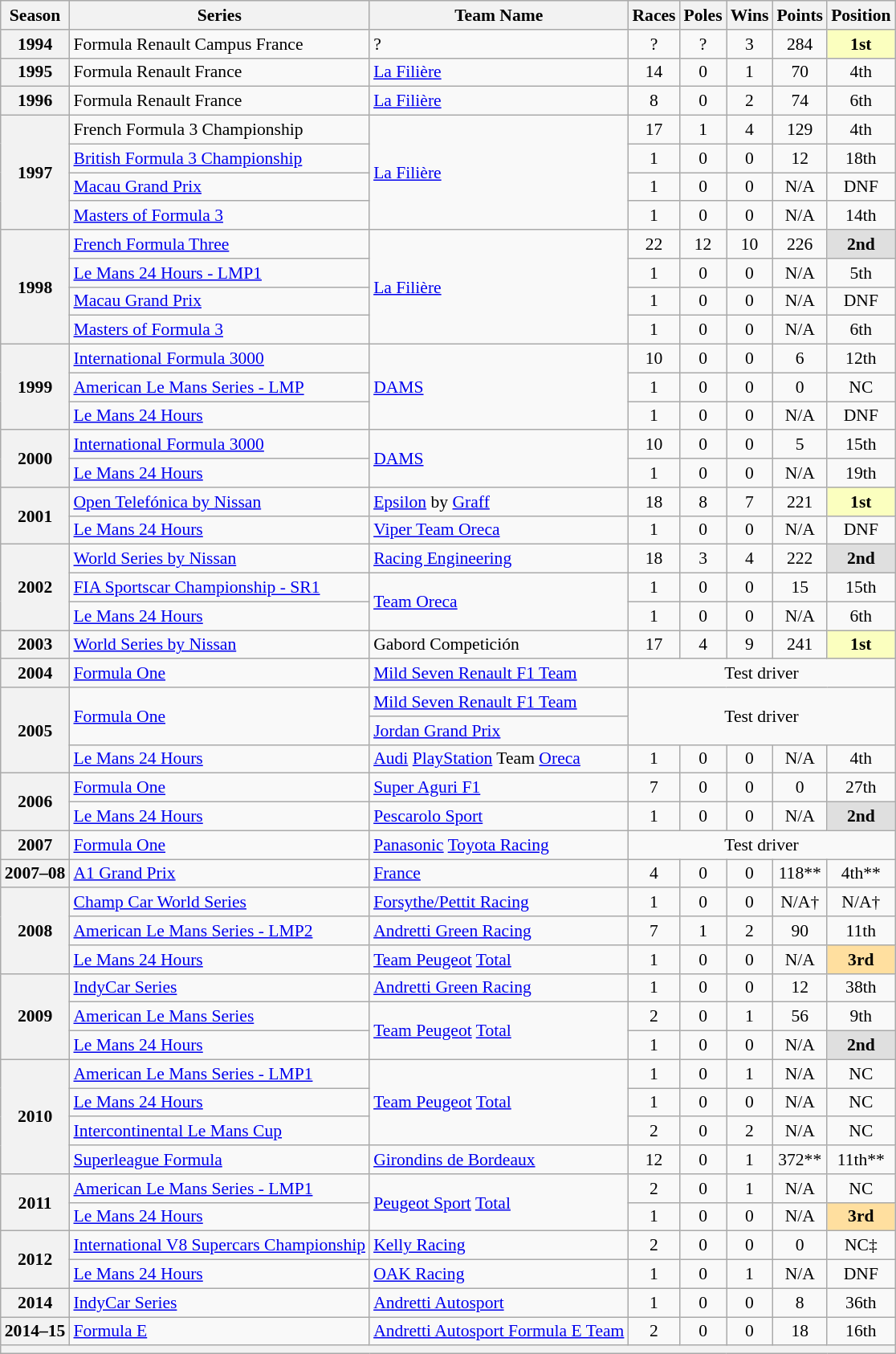<table class="wikitable" style="font-size: 90%; text-align:center">
<tr>
<th>Season</th>
<th>Series</th>
<th>Team Name</th>
<th>Races</th>
<th>Poles</th>
<th>Wins</th>
<th>Points</th>
<th>Position</th>
</tr>
<tr>
<th>1994</th>
<td align=left>Formula Renault Campus France</td>
<td align=left>?</td>
<td>?</td>
<td>?</td>
<td>3</td>
<td>284</td>
<td style="background:#FBFFBF;"><strong>1st</strong></td>
</tr>
<tr>
<th>1995</th>
<td align=left>Formula Renault France</td>
<td align=left><a href='#'>La Filière</a></td>
<td>14</td>
<td>0</td>
<td>1</td>
<td>70</td>
<td>4th</td>
</tr>
<tr>
<th>1996</th>
<td align=left>Formula Renault France</td>
<td align=left><a href='#'>La Filière</a></td>
<td>8</td>
<td>0</td>
<td>2</td>
<td>74</td>
<td>6th</td>
</tr>
<tr>
<th rowspan=4>1997</th>
<td align=left>French Formula 3 Championship</td>
<td rowspan="4" align="left"><a href='#'>La Filière</a></td>
<td>17</td>
<td>1</td>
<td>4</td>
<td>129</td>
<td>4th</td>
</tr>
<tr>
<td align=left><a href='#'>British Formula 3 Championship</a></td>
<td>1</td>
<td>0</td>
<td>0</td>
<td>12</td>
<td>18th</td>
</tr>
<tr>
<td align=left><a href='#'>Macau Grand Prix</a></td>
<td>1</td>
<td>0</td>
<td>0</td>
<td>N/A</td>
<td>DNF</td>
</tr>
<tr>
<td align=left><a href='#'>Masters of Formula 3</a></td>
<td>1</td>
<td>0</td>
<td>0</td>
<td>N/A</td>
<td>14th</td>
</tr>
<tr>
<th rowspan=4>1998</th>
<td align=left><a href='#'>French Formula Three</a></td>
<td rowspan="4" align="left"><a href='#'>La Filière</a></td>
<td>22</td>
<td>12</td>
<td>10</td>
<td>226</td>
<td style="background:#DFDFDF;"><strong>2nd</strong></td>
</tr>
<tr>
<td align=left><a href='#'>Le Mans 24 Hours - LMP1</a></td>
<td>1</td>
<td>0</td>
<td>0</td>
<td>N/A</td>
<td>5th</td>
</tr>
<tr>
<td align=left><a href='#'>Macau Grand Prix</a></td>
<td>1</td>
<td>0</td>
<td>0</td>
<td>N/A</td>
<td>DNF</td>
</tr>
<tr>
<td align=left><a href='#'>Masters of Formula 3</a></td>
<td>1</td>
<td>0</td>
<td>0</td>
<td>N/A</td>
<td>6th</td>
</tr>
<tr>
<th rowspan=3>1999</th>
<td align=left><a href='#'>International Formula 3000</a></td>
<td rowspan=3 align=left><a href='#'>DAMS</a></td>
<td>10</td>
<td>0</td>
<td>0</td>
<td>6</td>
<td>12th</td>
</tr>
<tr>
<td align=left><a href='#'>American Le Mans Series - LMP</a></td>
<td>1</td>
<td>0</td>
<td>0</td>
<td>0</td>
<td>NC</td>
</tr>
<tr>
<td align=left><a href='#'>Le Mans 24 Hours</a></td>
<td>1</td>
<td>0</td>
<td>0</td>
<td>N/A</td>
<td>DNF</td>
</tr>
<tr>
<th rowspan=2>2000</th>
<td align=left><a href='#'>International Formula 3000</a></td>
<td rowspan=2 align=left><a href='#'>DAMS</a></td>
<td>10</td>
<td>0</td>
<td>0</td>
<td>5</td>
<td>15th</td>
</tr>
<tr>
<td align=left><a href='#'>Le Mans 24 Hours</a></td>
<td>1</td>
<td>0</td>
<td>0</td>
<td>N/A</td>
<td>19th</td>
</tr>
<tr>
<th rowspan=2>2001</th>
<td align=left><a href='#'>Open Telefónica by Nissan</a></td>
<td align=left><a href='#'>Epsilon</a> by <a href='#'>Graff</a></td>
<td>18</td>
<td>8</td>
<td>7</td>
<td>221</td>
<td style="background:#FBFFBF;"><strong>1st</strong></td>
</tr>
<tr>
<td align=left><a href='#'>Le Mans 24 Hours</a></td>
<td align=left><a href='#'>Viper Team Oreca</a></td>
<td>1</td>
<td>0</td>
<td>0</td>
<td>N/A</td>
<td>DNF</td>
</tr>
<tr>
<th rowspan=3>2002</th>
<td align=left><a href='#'>World Series by Nissan</a></td>
<td align=left><a href='#'>Racing Engineering</a></td>
<td>18</td>
<td>3</td>
<td>4</td>
<td>222</td>
<td style="background:#DFDFDF;"><strong>2nd</strong></td>
</tr>
<tr>
<td align=left><a href='#'>FIA Sportscar Championship - SR1</a></td>
<td rowspan=2 align=left><a href='#'>Team Oreca</a></td>
<td>1</td>
<td>0</td>
<td>0</td>
<td>15</td>
<td>15th</td>
</tr>
<tr>
<td align=left><a href='#'>Le Mans 24 Hours</a></td>
<td>1</td>
<td>0</td>
<td>0</td>
<td>N/A</td>
<td>6th</td>
</tr>
<tr>
<th>2003</th>
<td align=left><a href='#'>World Series by Nissan</a></td>
<td align=left>Gabord Competición</td>
<td>17</td>
<td>4</td>
<td>9</td>
<td>241</td>
<td style="background:#FBFFBF;"><strong>1st</strong></td>
</tr>
<tr>
<th>2004</th>
<td align=left><a href='#'>Formula One</a></td>
<td align=left><a href='#'>Mild Seven Renault F1 Team</a></td>
<td colspan=5>Test driver</td>
</tr>
<tr>
<th rowspan=3>2005</th>
<td rowspan=2 align=left><a href='#'>Formula One</a></td>
<td align=left><a href='#'>Mild Seven Renault F1 Team</a></td>
<td colspan=5 rowspan=2>Test driver</td>
</tr>
<tr>
<td align=left><a href='#'>Jordan Grand Prix</a></td>
</tr>
<tr>
<td align=left><a href='#'>Le Mans 24 Hours</a></td>
<td align=left><a href='#'>Audi</a> <a href='#'>PlayStation</a> Team <a href='#'>Oreca</a></td>
<td>1</td>
<td>0</td>
<td>0</td>
<td>N/A</td>
<td>4th</td>
</tr>
<tr>
<th rowspan=2>2006</th>
<td align=left><a href='#'>Formula One</a></td>
<td align=left><a href='#'>Super Aguri F1</a></td>
<td>7</td>
<td>0</td>
<td>0</td>
<td>0</td>
<td>27th</td>
</tr>
<tr>
<td align=left><a href='#'>Le Mans 24 Hours</a></td>
<td align=left><a href='#'>Pescarolo Sport</a></td>
<td>1</td>
<td>0</td>
<td>0</td>
<td>N/A</td>
<td style="background:#DFDFDF;"><strong>2nd</strong></td>
</tr>
<tr>
<th>2007</th>
<td align=left><a href='#'>Formula One</a></td>
<td align=left><a href='#'>Panasonic</a> <a href='#'>Toyota Racing</a></td>
<td colspan=5>Test driver</td>
</tr>
<tr>
<th>2007–08</th>
<td align=left><a href='#'>A1 Grand Prix</a></td>
<td align=left><a href='#'>France</a></td>
<td>4</td>
<td>0</td>
<td>0</td>
<td>118**</td>
<td>4th**</td>
</tr>
<tr>
<th rowspan=3>2008</th>
<td align=left><a href='#'>Champ Car World Series</a></td>
<td align=left><a href='#'>Forsythe/Pettit Racing</a></td>
<td>1</td>
<td>0</td>
<td>0</td>
<td>N/A†</td>
<td>N/A†</td>
</tr>
<tr>
<td align=left><a href='#'>American Le Mans Series - LMP2</a></td>
<td align=left><a href='#'>Andretti Green Racing</a></td>
<td>7</td>
<td>1</td>
<td>2</td>
<td>90</td>
<td>11th</td>
</tr>
<tr>
<td align=left><a href='#'>Le Mans 24 Hours</a></td>
<td align=left><a href='#'>Team Peugeot</a> <a href='#'>Total</a></td>
<td>1</td>
<td>0</td>
<td>0</td>
<td>N/A</td>
<td style="background:#FFDF9F;"><strong>3rd</strong></td>
</tr>
<tr>
<th rowspan=3>2009</th>
<td align=left><a href='#'>IndyCar Series</a></td>
<td align=left><a href='#'>Andretti Green Racing</a></td>
<td>1</td>
<td>0</td>
<td>0</td>
<td>12</td>
<td>38th</td>
</tr>
<tr>
<td align=left><a href='#'>American Le Mans Series</a></td>
<td rowspan=2 align=left><a href='#'>Team Peugeot</a> <a href='#'>Total</a></td>
<td>2</td>
<td>0</td>
<td>1</td>
<td>56</td>
<td>9th</td>
</tr>
<tr>
<td align=left><a href='#'>Le Mans 24 Hours</a></td>
<td>1</td>
<td>0</td>
<td>0</td>
<td>N/A</td>
<td style="background:#DFDFDF;"><strong>2nd</strong></td>
</tr>
<tr>
<th rowspan=4>2010</th>
<td align=left><a href='#'>American Le Mans Series - LMP1</a></td>
<td rowspan=3 align=left><a href='#'>Team Peugeot</a> <a href='#'>Total</a></td>
<td>1</td>
<td>0</td>
<td>1</td>
<td>N/A</td>
<td>NC</td>
</tr>
<tr>
<td align=left><a href='#'>Le Mans 24 Hours</a></td>
<td>1</td>
<td>0</td>
<td>0</td>
<td>N/A</td>
<td>NC</td>
</tr>
<tr>
<td align=left><a href='#'>Intercontinental Le Mans Cup</a></td>
<td>2</td>
<td>0</td>
<td>2</td>
<td>N/A</td>
<td>NC</td>
</tr>
<tr>
<td align=left><a href='#'>Superleague Formula</a></td>
<td align=left><a href='#'>Girondins de Bordeaux</a></td>
<td>12</td>
<td>0</td>
<td>1</td>
<td>372**</td>
<td>11th**</td>
</tr>
<tr>
<th rowspan=2>2011</th>
<td align=left><a href='#'>American Le Mans Series - LMP1</a></td>
<td rowspan=2 align=left><a href='#'>Peugeot Sport</a> <a href='#'>Total</a></td>
<td>2</td>
<td>0</td>
<td>1</td>
<td>N/A</td>
<td>NC</td>
</tr>
<tr>
<td align=left><a href='#'>Le Mans 24 Hours</a></td>
<td>1</td>
<td>0</td>
<td>0</td>
<td>N/A</td>
<td style="background:#FFDF9F;"><strong>3rd</strong></td>
</tr>
<tr>
<th rowspan=2>2012</th>
<td align=left><a href='#'>International V8 Supercars Championship</a></td>
<td align=left><a href='#'>Kelly Racing</a></td>
<td>2</td>
<td>0</td>
<td>0</td>
<td>0</td>
<td>NC‡</td>
</tr>
<tr>
<td align=left><a href='#'>Le Mans 24 Hours</a></td>
<td align=left><a href='#'>OAK Racing</a></td>
<td>1</td>
<td>0</td>
<td>1</td>
<td>N/A</td>
<td>DNF</td>
</tr>
<tr>
<th>2014</th>
<td align=left><a href='#'>IndyCar Series</a></td>
<td align=left><a href='#'>Andretti Autosport</a></td>
<td>1</td>
<td>0</td>
<td>0</td>
<td>8</td>
<td>36th</td>
</tr>
<tr>
<th>2014–15</th>
<td align=left><a href='#'>Formula E</a></td>
<td align=left><a href='#'>Andretti Autosport Formula E Team</a></td>
<td>2</td>
<td>0</td>
<td>0</td>
<td>18</td>
<td>16th</td>
</tr>
<tr>
<th colspan="8"></th>
</tr>
</table>
